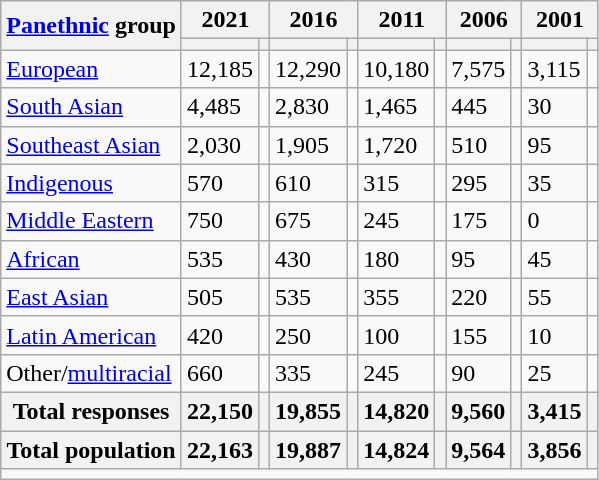<table class="wikitable collapsible sortable">
<tr>
<th rowspan="2"><a href='#'>Panethnic</a> group</th>
<th colspan="2">2021</th>
<th colspan="2">2016</th>
<th colspan="2">2011</th>
<th colspan="2">2006</th>
<th colspan="2">2001</th>
</tr>
<tr>
<th><a href='#'></a></th>
<th></th>
<th></th>
<th></th>
<th></th>
<th></th>
<th></th>
<th></th>
<th></th>
<th></th>
</tr>
<tr>
<td><a href='#'>European</a></td>
<td>12,185</td>
<td></td>
<td>12,290</td>
<td></td>
<td>10,180</td>
<td></td>
<td>7,575</td>
<td></td>
<td>3,115</td>
<td></td>
</tr>
<tr>
<td><a href='#'>South Asian</a></td>
<td>4,485</td>
<td></td>
<td>2,830</td>
<td></td>
<td>1,465</td>
<td></td>
<td>445</td>
<td></td>
<td>30</td>
<td></td>
</tr>
<tr>
<td><a href='#'>Southeast Asian</a></td>
<td>2,030</td>
<td></td>
<td>1,905</td>
<td></td>
<td>1,720</td>
<td></td>
<td>510</td>
<td></td>
<td>95</td>
<td></td>
</tr>
<tr>
<td><a href='#'>Indigenous</a></td>
<td>570</td>
<td></td>
<td>610</td>
<td></td>
<td>315</td>
<td></td>
<td>295</td>
<td></td>
<td>35</td>
<td></td>
</tr>
<tr>
<td><a href='#'>Middle Eastern</a></td>
<td>750</td>
<td></td>
<td>675</td>
<td></td>
<td>245</td>
<td></td>
<td>175</td>
<td></td>
<td>0</td>
<td></td>
</tr>
<tr>
<td><a href='#'>African</a></td>
<td>535</td>
<td></td>
<td>430</td>
<td></td>
<td>180</td>
<td></td>
<td>95</td>
<td></td>
<td>45</td>
<td></td>
</tr>
<tr>
<td><a href='#'>East Asian</a></td>
<td>505</td>
<td></td>
<td>535</td>
<td></td>
<td>355</td>
<td></td>
<td>220</td>
<td></td>
<td>55</td>
<td></td>
</tr>
<tr>
<td><a href='#'>Latin American</a></td>
<td>420</td>
<td></td>
<td>250</td>
<td></td>
<td>100</td>
<td></td>
<td>155</td>
<td></td>
<td>10</td>
<td></td>
</tr>
<tr>
<td>Other/<a href='#'>multiracial</a></td>
<td>660</td>
<td></td>
<td>335</td>
<td></td>
<td>245</td>
<td></td>
<td>90</td>
<td></td>
<td>25</td>
<td></td>
</tr>
<tr>
<th>Total responses</th>
<th>22,150</th>
<th></th>
<th>19,855</th>
<th></th>
<th>14,820</th>
<th></th>
<th>9,560</th>
<th></th>
<th>3,415</th>
<th></th>
</tr>
<tr class="sortbottom">
<th>Total population</th>
<th>22,163</th>
<th></th>
<th>19,887</th>
<th></th>
<th>14,824</th>
<th></th>
<th>9,564</th>
<th></th>
<th>3,856</th>
<th></th>
</tr>
<tr class="sortbottom">
<td colspan="11"></td>
</tr>
</table>
